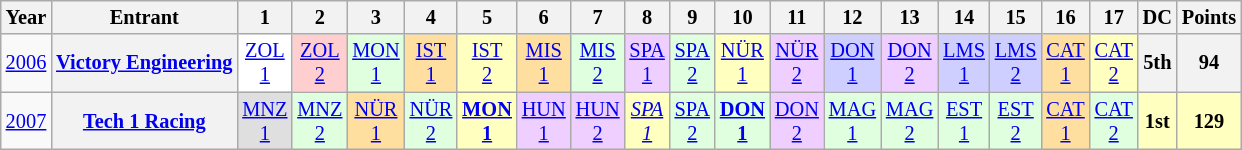<table class="wikitable" style="text-align:center; font-size:85%">
<tr>
<th>Year</th>
<th>Entrant</th>
<th>1</th>
<th>2</th>
<th>3</th>
<th>4</th>
<th>5</th>
<th>6</th>
<th>7</th>
<th>8</th>
<th>9</th>
<th>10</th>
<th>11</th>
<th>12</th>
<th>13</th>
<th>14</th>
<th>15</th>
<th>16</th>
<th>17</th>
<th>DC</th>
<th>Points</th>
</tr>
<tr>
<td><a href='#'>2006</a></td>
<th nowrap><a href='#'>Victory Engineering</a></th>
<td style="background:#FFFFFF;"><a href='#'>ZOL<br>1</a><br></td>
<td style="background:#FFCFCF;"><a href='#'>ZOL<br>2</a><br></td>
<td style="background:#DFFFDF;"><a href='#'>MON<br>1</a><br></td>
<td style="background:#FFDF9F;"><a href='#'>IST<br>1</a><br></td>
<td style="background:#FFFFBF;"><a href='#'>IST<br>2</a><br></td>
<td style="background:#FFDF9F;"><a href='#'>MIS<br>1</a><br></td>
<td style="background:#DFFFDF;"><a href='#'>MIS<br>2</a><br></td>
<td style="background:#EFCFFF;"><a href='#'>SPA<br>1</a><br></td>
<td style="background:#DFFFDF;"><a href='#'>SPA<br>2</a><br></td>
<td style="background:#FFFFBF;"><a href='#'>NÜR<br>1</a><br></td>
<td style="background:#EFCFFF;"><a href='#'>NÜR<br>2</a><br></td>
<td style="background:#CFCFFF;"><a href='#'>DON<br>1</a><br></td>
<td style="background:#EFCFFF;"><a href='#'>DON<br>2</a><br></td>
<td style="background:#CFCFFF;"><a href='#'>LMS<br>1</a><br></td>
<td style="background:#CFCFFF;"><a href='#'>LMS<br>2</a><br></td>
<td style="background:#FFDF9F;"><a href='#'>CAT<br>1</a><br></td>
<td style="background:#FFFFBF;"><a href='#'>CAT<br>2</a><br></td>
<th>5th</th>
<th>94</th>
</tr>
<tr>
<td><a href='#'>2007</a></td>
<th nowrap><a href='#'>Tech 1 Racing</a></th>
<td style="background:#DFDFDF;"><a href='#'>MNZ<br>1</a><br></td>
<td style="background:#DFFFDF;"><a href='#'>MNZ<br>2</a><br></td>
<td style="background:#FFDF9F;"><a href='#'>NÜR<br>1</a><br></td>
<td style="background:#DFFFDF;"><a href='#'>NÜR<br>2</a><br></td>
<td style="background:#FFFFBF;"><strong><a href='#'>MON<br>1</a></strong><br></td>
<td style="background:#EFCFFF;"><a href='#'>HUN<br>1</a><br></td>
<td style="background:#EFCFFF;"><a href='#'>HUN<br>2</a><br></td>
<td style="background:#FFFFBF;"><em><a href='#'>SPA<br>1</a></em><br></td>
<td style="background:#DFFFDF;"><a href='#'>SPA<br>2</a><br></td>
<td style="background:#DFFFDF;"><strong><a href='#'>DON<br>1</a></strong><br></td>
<td style="background:#EFCFFF;"><a href='#'>DON<br>2</a><br></td>
<td style="background:#DFFFDF;"><a href='#'>MAG<br>1</a><br></td>
<td style="background:#DFFFDF;"><a href='#'>MAG<br>2</a><br></td>
<td style="background:#DFFFDF;"><a href='#'>EST<br>1</a><br></td>
<td style="background:#DFFFDF;"><a href='#'>EST<br>2</a><br></td>
<td style="background:#FFDF9F;"><a href='#'>CAT<br>1</a><br></td>
<td style="background:#DFFFDF;"><a href='#'>CAT<br>2</a><br></td>
<td style="background:#FFFFBF;"><strong>1st</strong></td>
<td style="background:#FFFFBF;"><strong>129</strong></td>
</tr>
</table>
